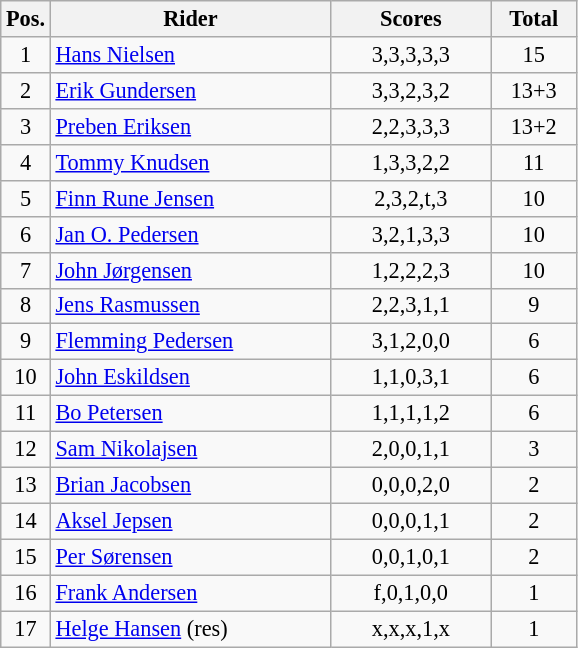<table class=wikitable style="font-size:93%;">
<tr>
<th width=25px>Pos.</th>
<th width=180px>Rider</th>
<th width=100px>Scores</th>
<th width=50px>Total</th>
</tr>
<tr align=center>
<td>1</td>
<td align=left><a href='#'>Hans Nielsen</a></td>
<td>3,3,3,3,3</td>
<td>15</td>
</tr>
<tr align=center>
<td>2</td>
<td align=left><a href='#'>Erik Gundersen</a></td>
<td>3,3,2,3,2</td>
<td>13+3</td>
</tr>
<tr align=center>
<td>3</td>
<td align=left><a href='#'>Preben Eriksen</a></td>
<td>2,2,3,3,3</td>
<td>13+2</td>
</tr>
<tr align=center>
<td>4</td>
<td align=left><a href='#'>Tommy Knudsen</a></td>
<td>1,3,3,2,2</td>
<td>11</td>
</tr>
<tr align=center>
<td>5</td>
<td align=left><a href='#'>Finn Rune Jensen</a></td>
<td>2,3,2,t,3</td>
<td>10</td>
</tr>
<tr align=center>
<td>6</td>
<td align=left><a href='#'>Jan O. Pedersen</a></td>
<td>3,2,1,3,3</td>
<td>10</td>
</tr>
<tr align=center>
<td>7</td>
<td align=left><a href='#'>John Jørgensen</a></td>
<td>1,2,2,2,3</td>
<td>10</td>
</tr>
<tr align=center>
<td>8</td>
<td align=left><a href='#'>Jens Rasmussen</a></td>
<td>2,2,3,1,1</td>
<td>9</td>
</tr>
<tr align=center>
<td>9</td>
<td align=left><a href='#'>Flemming Pedersen</a></td>
<td>3,1,2,0,0</td>
<td>6</td>
</tr>
<tr align=center>
<td>10</td>
<td align=left><a href='#'>John Eskildsen</a></td>
<td>1,1,0,3,1</td>
<td>6</td>
</tr>
<tr align=center>
<td>11</td>
<td align=left><a href='#'>Bo Petersen</a></td>
<td>1,1,1,1,2</td>
<td>6</td>
</tr>
<tr align=center>
<td>12</td>
<td align=left><a href='#'>Sam Nikolajsen</a></td>
<td>2,0,0,1,1</td>
<td>3</td>
</tr>
<tr align=center>
<td>13</td>
<td align=left><a href='#'>Brian Jacobsen</a></td>
<td>0,0,0,2,0</td>
<td>2</td>
</tr>
<tr align=center>
<td>14</td>
<td align=left><a href='#'>Aksel Jepsen</a></td>
<td>0,0,0,1,1</td>
<td>2</td>
</tr>
<tr align=center>
<td>15</td>
<td align=left><a href='#'>Per Sørensen</a></td>
<td>0,0,1,0,1</td>
<td>2</td>
</tr>
<tr align=center>
<td>16</td>
<td align=left><a href='#'>Frank Andersen</a></td>
<td>f,0,1,0,0</td>
<td>1</td>
</tr>
<tr align=center>
<td>17</td>
<td align=left><a href='#'>Helge Hansen</a> (res)</td>
<td>x,x,x,1,x</td>
<td>1</td>
</tr>
</table>
